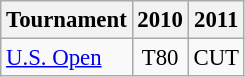<table class="wikitable" style="font-size:95%;">
<tr>
<th>Tournament</th>
<th>2010</th>
<th>2011</th>
</tr>
<tr>
<td><a href='#'>U.S. Open</a></td>
<td align="center">T80</td>
<td align="center">CUT</td>
</tr>
</table>
